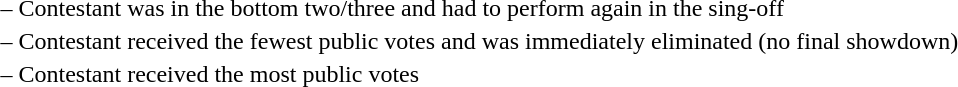<table>
<tr>
<td> –</td>
<td>Contestant was in the bottom two/three and had to perform again in the sing-off</td>
</tr>
<tr>
<td> –</td>
<td>Contestant received the fewest public votes and was immediately eliminated (no final showdown)</td>
</tr>
<tr>
<td> –</td>
<td>Contestant received the most public votes</td>
</tr>
</table>
